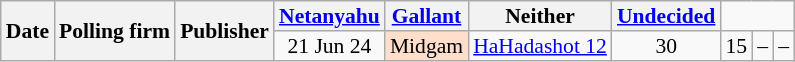<table class="wikitable sortable" style="text-align:center; font-size:90%; line-height:13px">
<tr>
<th rowspan=2>Date</th>
<th rowspan=2>Polling firm</th>
<th rowspan=2>Publisher</th>
<th><a href='#'>Netanyahu</a></th>
<th><a href='#'>Gallant</a></th>
<th>Neither</th>
<th><a href='#'>Undecided</a></th>
</tr>
<tr>
<td data-sort-value=2024-06-21>21 Jun 24</td>
<td style=background:#FFDFCC>Midgam</td>
<td><a href='#'>HaHadashot 12</a></td>
<td>30					</td>
<td>15					</td>
<td>–					</td>
<td>–					</td>
</tr>
</table>
